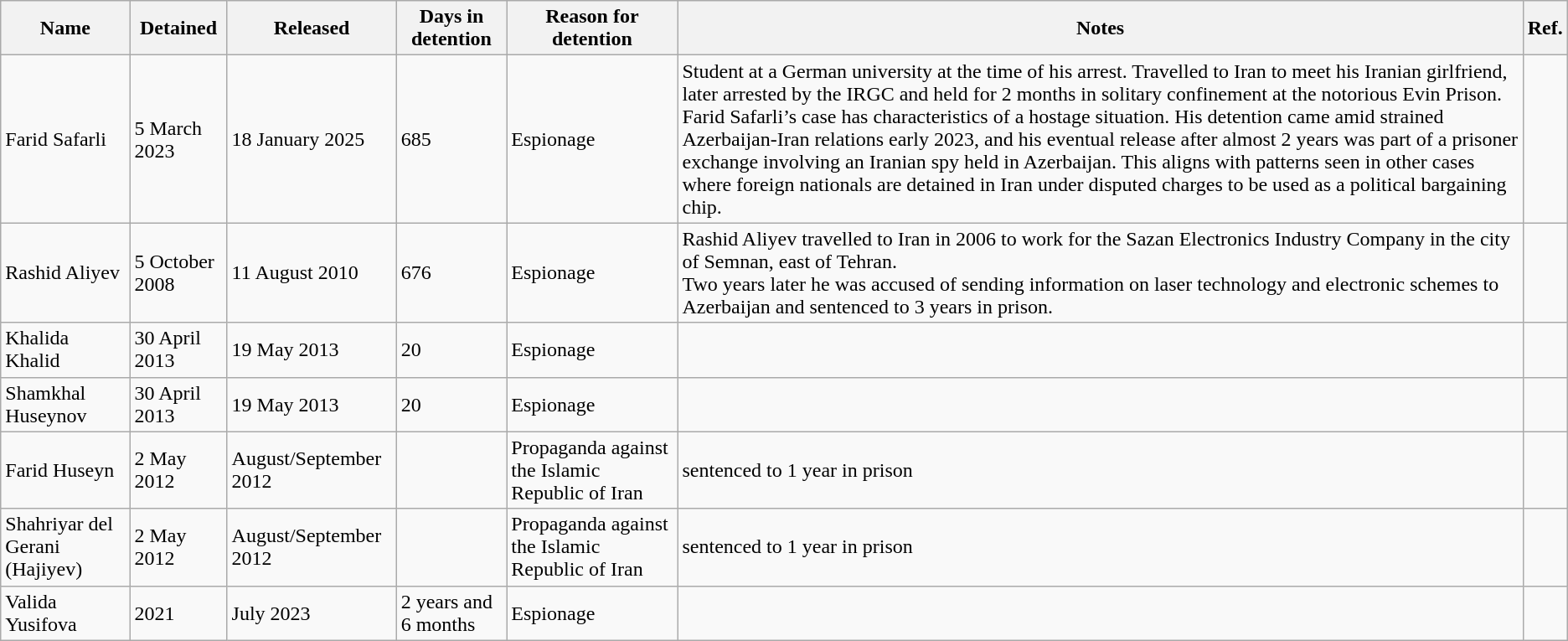<table class="wikitable sortable">
<tr>
<th>Name</th>
<th>Detained</th>
<th>Released</th>
<th>Days in detention</th>
<th>Reason for detention</th>
<th>Notes</th>
<th>Ref.</th>
</tr>
<tr>
<td>Farid Safarli</td>
<td>5 March 2023</td>
<td>18 January 2025</td>
<td>685</td>
<td>Espionage</td>
<td>Student at a German university at the time of his arrest. Travelled to Iran to meet his Iranian girlfriend, later arrested by the IRGC and held for 2 months in solitary confinement at the notorious Evin Prison.<br>Farid Safarli’s case has characteristics of a hostage situation. His detention came amid strained Azerbaijan-Iran relations early 2023, and his eventual release after almost 2 years was part of a prisoner exchange involving an Iranian spy held in Azerbaijan. This aligns with patterns seen in other cases where foreign nationals are detained in Iran under disputed charges to be used as a political bargaining chip.</td>
<td></td>
</tr>
<tr>
<td>Rashid Aliyev</td>
<td>5 October 2008</td>
<td>11 August 2010</td>
<td>676</td>
<td>Espionage</td>
<td>Rashid Aliyev travelled to Iran in 2006 to work for the Sazan Electronics Industry Company in the city of Semnan, east of Tehran.<br>Two years later he was accused of sending information on laser technology and electronic schemes to Azerbaijan and sentenced to 3 years in prison.</td>
<td></td>
</tr>
<tr>
<td>Khalida Khalid</td>
<td>30 April 2013</td>
<td>19 May 2013</td>
<td>20</td>
<td>Espionage</td>
<td></td>
<td></td>
</tr>
<tr>
<td>Shamkhal Huseynov</td>
<td>30 April 2013</td>
<td>19 May 2013</td>
<td>20</td>
<td>Espionage</td>
<td></td>
<td></td>
</tr>
<tr>
<td>Farid Huseyn</td>
<td>2 May 2012</td>
<td>August/September 2012</td>
<td></td>
<td>Propaganda against the Islamic Republic of Iran</td>
<td>sentenced to 1 year in prison</td>
<td></td>
</tr>
<tr>
<td>Shahriyar del Gerani (Hajiyev)</td>
<td>2 May 2012</td>
<td>August/September 2012</td>
<td></td>
<td>Propaganda against the Islamic Republic of Iran</td>
<td>sentenced to 1 year in prison</td>
<td></td>
</tr>
<tr>
<td>Valida Yusifova</td>
<td>2021</td>
<td>July 2023</td>
<td>2 years and 6 months</td>
<td>Espionage</td>
<td></td>
<td></td>
</tr>
</table>
